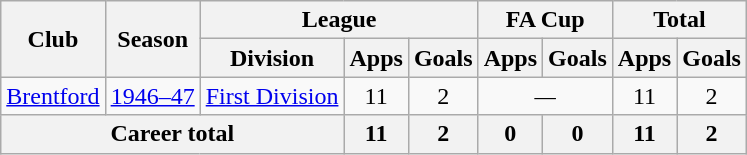<table class="wikitable" style="text-align: center;">
<tr>
<th rowspan="2">Club</th>
<th rowspan="2">Season</th>
<th colspan="3">League</th>
<th colspan="2">FA Cup</th>
<th colspan="2">Total</th>
</tr>
<tr>
<th>Division</th>
<th>Apps</th>
<th>Goals</th>
<th>Apps</th>
<th>Goals</th>
<th>Apps</th>
<th>Goals</th>
</tr>
<tr>
<td><a href='#'>Brentford</a></td>
<td><a href='#'>1946–47</a></td>
<td><a href='#'>First Division</a></td>
<td>11</td>
<td>2</td>
<td colspan="2"><em>—</em></td>
<td>11</td>
<td>2</td>
</tr>
<tr>
<th colspan="3">Career total</th>
<th>11</th>
<th>2</th>
<th>0</th>
<th>0</th>
<th>11</th>
<th>2</th>
</tr>
</table>
